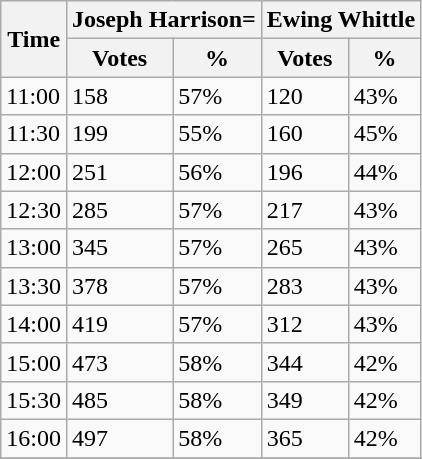<table class="wikitable">
<tr>
<th rowspan="2">Time</th>
<th colspan="2">Joseph Harrison=</th>
<th colspan="2">Ewing Whittle</th>
</tr>
<tr>
<th>Votes</th>
<th>%</th>
<th>Votes</th>
<th>%</th>
</tr>
<tr>
<td>11:00</td>
<td>158</td>
<td>57%</td>
<td>120</td>
<td>43%</td>
</tr>
<tr>
<td>11:30</td>
<td>199</td>
<td>55%</td>
<td>160</td>
<td>45%</td>
</tr>
<tr>
<td>12:00</td>
<td>251</td>
<td>56%</td>
<td>196</td>
<td>44%</td>
</tr>
<tr>
<td>12:30</td>
<td>285</td>
<td>57%</td>
<td>217</td>
<td>43%</td>
</tr>
<tr>
<td>13:00</td>
<td>345</td>
<td>57%</td>
<td>265</td>
<td>43%</td>
</tr>
<tr>
<td>13:30</td>
<td>378</td>
<td>57%</td>
<td>283</td>
<td>43%</td>
</tr>
<tr>
<td>14:00</td>
<td>419</td>
<td>57%</td>
<td>312</td>
<td>43%</td>
</tr>
<tr>
<td>15:00</td>
<td>473</td>
<td>58%</td>
<td>344</td>
<td>42%</td>
</tr>
<tr>
<td>15:30</td>
<td>485</td>
<td>58%</td>
<td>349</td>
<td>42%</td>
</tr>
<tr>
<td>16:00</td>
<td>497</td>
<td>58%</td>
<td>365</td>
<td>42%</td>
</tr>
<tr>
</tr>
</table>
